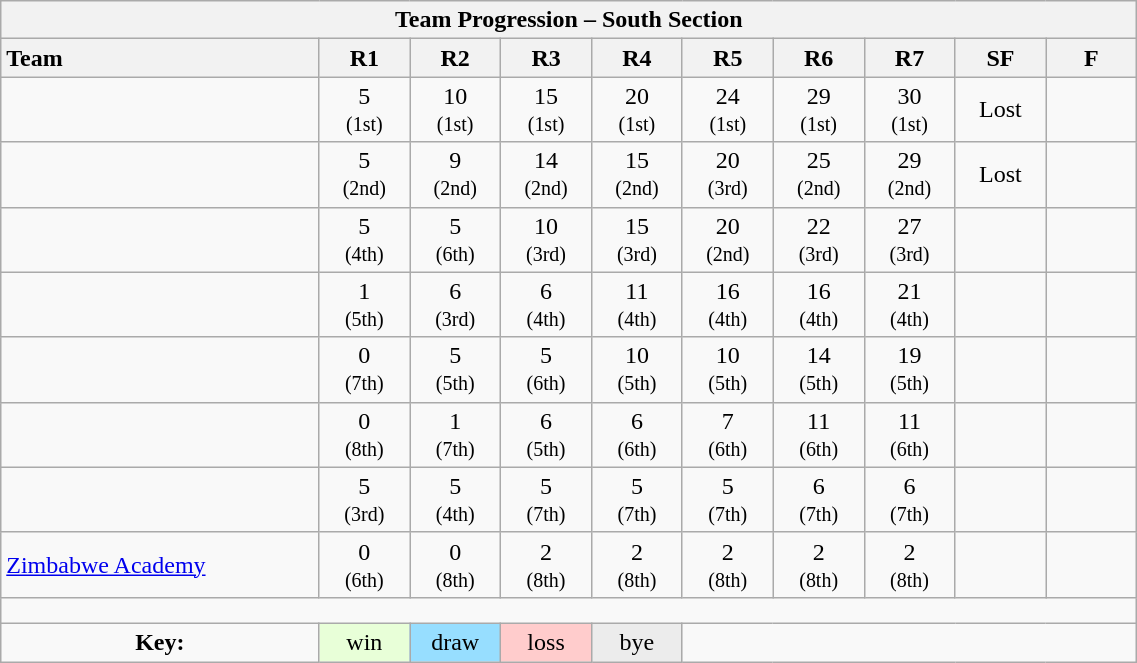<table class="wikitable collapsible" style="text-align:center; font-size:100%; width:60%;">
<tr>
<th colspan="100%" cellpadding="0" cellspacing="0">Team Progression – South Section</th>
</tr>
<tr>
<th style="text-align:left; width:28%;">Team</th>
<th style="width:8%;">R1</th>
<th style="width:8%;">R2</th>
<th style="width:8%;">R3</th>
<th style="width:8%;">R4</th>
<th style="width:8%;">R5</th>
<th style="width:8%;">R6</th>
<th style="width:8%;">R7</th>
<th style="width:8%;">SF</th>
<th style="width:8%;">F</th>
</tr>
<tr>
<td style="text-align:left;"></td>
<td>5<br><small>(1st)</small></td>
<td>10<br><small>(1st)</small></td>
<td>15<br><small>(1st)</small></td>
<td>20<br><small>(1st)</small></td>
<td>24<br><small>(1st)</small></td>
<td>29<br><small>(1st)</small></td>
<td>30<br><small>(1st)</small></td>
<td>Lost</td>
<td> </td>
</tr>
<tr>
<td style="text-align:left;"></td>
<td>5<br><small>(2nd)</small></td>
<td>9<br><small>(2nd)</small></td>
<td>14<br><small>(2nd)</small></td>
<td>15<br><small>(2nd)</small></td>
<td>20<br><small>(3rd)</small></td>
<td>25<br><small>(2nd)</small></td>
<td>29<br><small>(2nd)</small></td>
<td>Lost</td>
<td> </td>
</tr>
<tr>
<td style="text-align:left;"></td>
<td>5<br><small>(4th)</small></td>
<td>5<br><small>(6th)</small></td>
<td>10<br><small>(3rd)</small></td>
<td>15<br><small>(3rd)</small></td>
<td>20<br><small>(2nd)</small></td>
<td>22<br><small>(3rd)</small></td>
<td>27<br><small>(3rd)</small></td>
<td> </td>
<td> </td>
</tr>
<tr>
<td style="text-align:left;"></td>
<td>1<br><small>(5th)</small></td>
<td>6<br><small>(3rd)</small></td>
<td>6<br><small>(4th)</small></td>
<td>11<br><small>(4th)</small></td>
<td>16<br><small>(4th)</small></td>
<td>16<br><small>(4th)</small></td>
<td>21<br><small>(4th)</small></td>
<td> </td>
<td> </td>
</tr>
<tr>
<td style="text-align:left;"></td>
<td>0<br><small>(7th)</small></td>
<td>5<br><small>(5th)</small></td>
<td>5<br><small>(6th)</small></td>
<td>10<br><small>(5th)</small></td>
<td>10<br><small>(5th)</small></td>
<td>14<br><small>(5th)</small></td>
<td>19<br><small>(5th)</small></td>
<td> </td>
<td> </td>
</tr>
<tr>
<td style="text-align:left;"></td>
<td>0<br><small>(8th)</small></td>
<td>1<br><small>(7th)</small></td>
<td>6<br><small>(5th)</small></td>
<td>6<br><small>(6th)</small></td>
<td>7<br><small>(6th)</small></td>
<td>11<br><small>(6th)</small></td>
<td>11<br><small>(6th)</small></td>
<td> </td>
<td> </td>
</tr>
<tr>
<td style="text-align:left;"></td>
<td>5<br><small>(3rd)</small></td>
<td>5<br><small>(4th)</small></td>
<td>5<br><small>(7th)</small></td>
<td>5<br><small>(7th)</small></td>
<td>5<br><small>(7th)</small></td>
<td>6<br><small>(7th)</small></td>
<td>6<br><small>(7th)</small></td>
<td> </td>
<td> </td>
</tr>
<tr>
<td style="text-align:left;"><a href='#'>Zimbabwe Academy</a></td>
<td>0<br><small>(6th)</small></td>
<td>0<br><small>(8th)</small></td>
<td>2<br><small>(8th)</small></td>
<td>2<br><small>(8th)</small></td>
<td>2<br><small>(8th)</small></td>
<td>2<br><small>(8th)</small></td>
<td>2<br><small>(8th)</small></td>
<td> </td>
<td> </td>
</tr>
<tr>
<td colspan="100%" style="text-align:center; height: 10px;"></td>
</tr>
<tr>
<td><strong>Key:</strong></td>
<td style="background:#E8FFD8;">win</td>
<td style="background:#97DEFF;">draw</td>
<td style="background:#FFCCCC;">loss</td>
<td style="background:#ECECEC;">bye</td>
<td colspan="100%"></td>
</tr>
</table>
